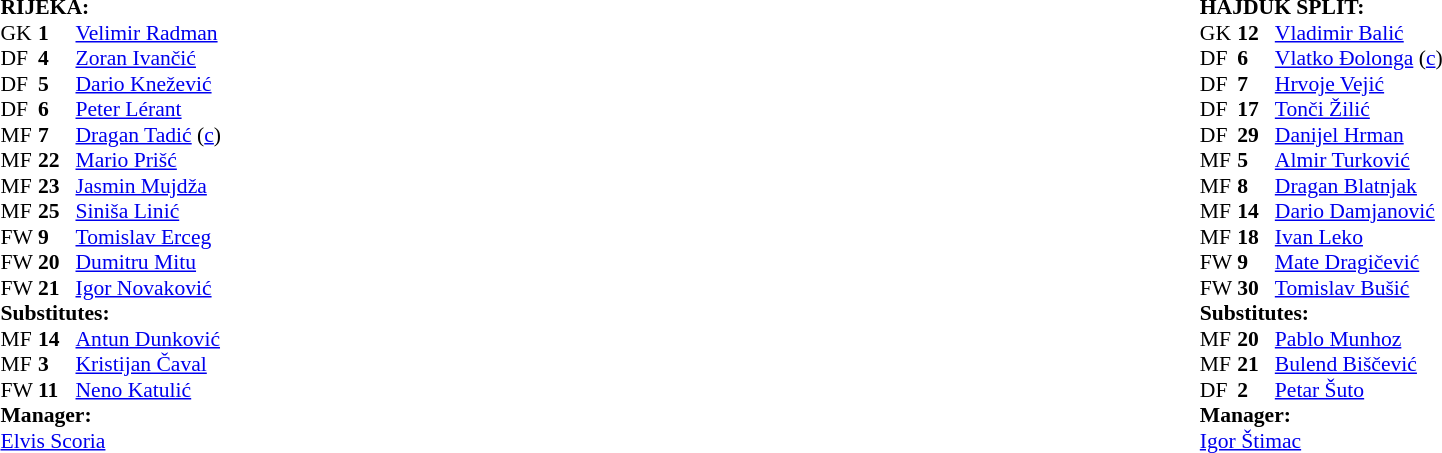<table width="100%">
<tr>
<td valign="top" width="40%"><br><table style="font-size: 90%" cellspacing="0" cellpadding="0">
<tr>
<td colspan="4"><strong>RIJEKA:</strong></td>
</tr>
<tr>
<th width="25"></th>
<th width="25"></th>
<th width="135"></th>
<th width="35"></th>
</tr>
<tr>
<td>GK</td>
<td><strong>1</strong></td>
<td> <a href='#'>Velimir Radman</a></td>
</tr>
<tr>
<td>DF</td>
<td><strong>4</strong></td>
<td> <a href='#'>Zoran Ivančić</a></td>
</tr>
<tr>
<td>DF</td>
<td><strong>5</strong></td>
<td> <a href='#'>Dario Knežević</a></td>
</tr>
<tr>
<td>DF</td>
<td><strong>6</strong></td>
<td> <a href='#'>Peter Lérant</a></td>
</tr>
<tr>
<td>MF</td>
<td><strong>7</strong></td>
<td> <a href='#'>Dragan Tadić</a> (<a href='#'>c</a>)</td>
</tr>
<tr>
<td>MF</td>
<td><strong>22</strong></td>
<td> <a href='#'>Mario Prišć</a></td>
<td></td>
<td></td>
</tr>
<tr>
<td>MF</td>
<td><strong>23</strong></td>
<td> <a href='#'>Jasmin Mujdža</a></td>
</tr>
<tr>
<td>MF</td>
<td><strong>25</strong></td>
<td> <a href='#'>Siniša Linić</a></td>
<td></td>
<td></td>
</tr>
<tr>
<td>FW</td>
<td><strong>9</strong></td>
<td> <a href='#'>Tomislav Erceg</a></td>
</tr>
<tr>
<td>FW</td>
<td><strong>20</strong></td>
<td> <a href='#'>Dumitru Mitu</a></td>
</tr>
<tr>
<td>FW</td>
<td><strong>21</strong></td>
<td> <a href='#'>Igor Novaković</a></td>
<td></td>
<td></td>
</tr>
<tr>
<td colspan=3><strong>Substitutes:</strong></td>
</tr>
<tr>
<td>MF</td>
<td><strong>14</strong></td>
<td> <a href='#'>Antun Dunković</a></td>
<td></td>
<td></td>
</tr>
<tr>
<td>MF</td>
<td><strong>3</strong></td>
<td> <a href='#'>Kristijan Čaval</a></td>
<td></td>
<td></td>
</tr>
<tr>
<td>FW</td>
<td><strong>11</strong></td>
<td> <a href='#'>Neno Katulić</a></td>
<td></td>
<td></td>
</tr>
<tr>
<td colspan=3><strong>Manager:</strong></td>
</tr>
<tr>
<td colspan="3"> <a href='#'>Elvis Scoria</a></td>
</tr>
</table>
</td>
<td valign="top" width="50%"><br><table style="font-size: 90%" cellspacing="0" cellpadding="0" align="center">
<tr>
<td colspan="4"><strong>HAJDUK SPLIT:</strong></td>
</tr>
<tr>
<th width="25"></th>
<th width="25"></th>
<th width="135"></th>
<th width="35"></th>
</tr>
<tr>
<td>GK</td>
<td><strong>12</strong></td>
<td> <a href='#'>Vladimir Balić</a></td>
</tr>
<tr>
<td>DF</td>
<td><strong>6</strong></td>
<td> <a href='#'>Vlatko Đolonga</a> (<a href='#'>c</a>)</td>
<td></td>
<td></td>
</tr>
<tr>
<td>DF</td>
<td><strong>7</strong></td>
<td> <a href='#'>Hrvoje Vejić</a></td>
</tr>
<tr>
<td>DF</td>
<td><strong>17</strong></td>
<td> <a href='#'>Tonči Žilić</a></td>
</tr>
<tr>
<td>DF</td>
<td><strong>29</strong></td>
<td> <a href='#'>Danijel Hrman</a></td>
</tr>
<tr>
<td>MF</td>
<td><strong>5</strong></td>
<td> <a href='#'>Almir Turković</a></td>
<td></td>
<td></td>
</tr>
<tr>
<td>MF</td>
<td><strong>8</strong></td>
<td> <a href='#'>Dragan Blatnjak</a></td>
</tr>
<tr>
<td>MF</td>
<td><strong>14</strong></td>
<td> <a href='#'>Dario Damjanović</a></td>
<td></td>
<td></td>
</tr>
<tr>
<td>MF</td>
<td><strong>18</strong></td>
<td> <a href='#'>Ivan Leko</a></td>
</tr>
<tr>
<td>FW</td>
<td><strong>9</strong></td>
<td> <a href='#'>Mate Dragičević</a></td>
<td></td>
<td></td>
</tr>
<tr>
<td>FW</td>
<td><strong>30</strong></td>
<td> <a href='#'>Tomislav Bušić</a></td>
</tr>
<tr>
<td colspan=3><strong>Substitutes:</strong></td>
</tr>
<tr>
<td>MF</td>
<td><strong>20</strong></td>
<td> <a href='#'>Pablo Munhoz</a></td>
<td></td>
<td></td>
</tr>
<tr>
<td>MF</td>
<td><strong>21</strong></td>
<td> <a href='#'>Bulend Biščević</a></td>
<td></td>
<td></td>
</tr>
<tr>
<td>DF</td>
<td><strong>2</strong></td>
<td> <a href='#'>Petar Šuto</a></td>
<td></td>
<td></td>
</tr>
<tr>
<td colspan=3><strong>Manager:</strong></td>
</tr>
<tr>
<td colspan="3"> <a href='#'>Igor Štimac</a></td>
</tr>
</table>
</td>
</tr>
</table>
